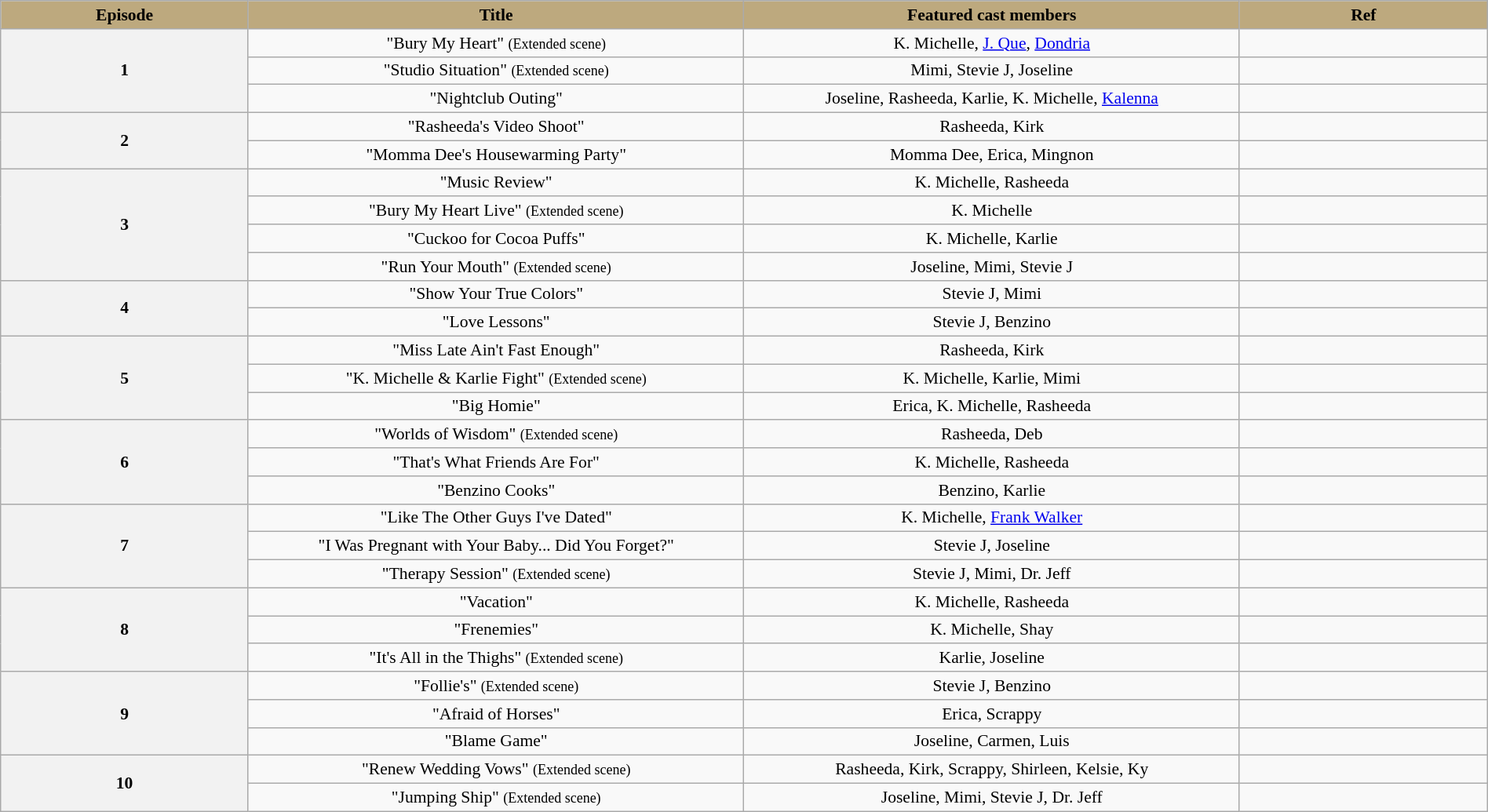<table class="wikitable sortable" style="margin:1em auto; font-size:90%; text-align: center">
<tr>
<th scope="col"  style="background:#bda97e; color:#000; width:5%;">Episode</th>
<th scope="col"  style="background:#bda97e; color:#000; width:10%;">Title</th>
<th scope="col"  style="background:#bda97e; color:#000; width:10%;">Featured cast members</th>
<th scope="col"  style="background:#bda97e; color:#000; width:5%;">Ref</th>
</tr>
<tr>
<th scope="row" rowspan="3">1</th>
<td>"Bury My Heart" <small>(Extended scene)</small></td>
<td>K. Michelle, <a href='#'>J. Que</a>, <a href='#'>Dondria</a></td>
<td style="text-align:center;"></td>
</tr>
<tr>
<td>"Studio Situation" <small>(Extended scene)</small></td>
<td>Mimi, Stevie J, Joseline</td>
<td style="text-align:center;"></td>
</tr>
<tr>
<td>"Nightclub Outing"</td>
<td>Joseline, Rasheeda, Karlie, K. Michelle, <a href='#'>Kalenna</a></td>
<td style="text-align:center;"></td>
</tr>
<tr>
<th scope="row" rowspan="2">2</th>
<td>"Rasheeda's Video Shoot"</td>
<td>Rasheeda, Kirk</td>
<td style="text-align:center;"></td>
</tr>
<tr>
<td>"Momma Dee's Housewarming Party"</td>
<td>Momma Dee, Erica, Mingnon</td>
<td style="text-align:center;"></td>
</tr>
<tr>
<th scope="row" rowspan="4">3</th>
<td>"Music Review"</td>
<td>K. Michelle, Rasheeda</td>
<td style="text-align:center;"></td>
</tr>
<tr>
<td>"Bury My Heart Live" <small>(Extended scene)</small></td>
<td>K. Michelle</td>
<td style="text-align:center;"></td>
</tr>
<tr>
<td>"Cuckoo for Cocoa Puffs"</td>
<td>K. Michelle, Karlie</td>
<td style="text-align:center;"></td>
</tr>
<tr>
<td>"Run Your Mouth" <small>(Extended scene)</small></td>
<td>Joseline, Mimi, Stevie J</td>
<td style="text-align:center;"></td>
</tr>
<tr>
<th scope="row" rowspan="2">4</th>
<td>"Show Your True Colors"</td>
<td>Stevie J, Mimi</td>
<td style="text-align:center;"></td>
</tr>
<tr>
<td>"Love Lessons"</td>
<td>Stevie J, Benzino</td>
<td style="text-align:center;"></td>
</tr>
<tr>
<th scope="row" rowspan="3">5</th>
<td>"Miss Late Ain't Fast Enough"</td>
<td>Rasheeda, Kirk</td>
<td style="text-align:center;"></td>
</tr>
<tr>
<td>"K. Michelle & Karlie Fight" <small>(Extended scene)</small></td>
<td>K. Michelle, Karlie, Mimi</td>
<td style="text-align:center;"></td>
</tr>
<tr>
<td>"Big Homie"</td>
<td>Erica, K. Michelle, Rasheeda</td>
<td style="text-align:center;"></td>
</tr>
<tr>
<th scope="row" rowspan="3">6</th>
<td>"Worlds of Wisdom" <small>(Extended scene)</small></td>
<td>Rasheeda, Deb</td>
<td style="text-align:center;"></td>
</tr>
<tr>
<td>"That's What Friends Are For"</td>
<td>K. Michelle, Rasheeda</td>
<td style="text-align:center;"></td>
</tr>
<tr>
<td>"Benzino Cooks"</td>
<td>Benzino, Karlie</td>
<td style="text-align:center;"></td>
</tr>
<tr>
<th scope="row" rowspan="3">7</th>
<td>"Like The Other Guys I've Dated"</td>
<td>K. Michelle, <a href='#'>Frank Walker</a></td>
<td style="text-align:center;"></td>
</tr>
<tr>
<td>"I Was Pregnant with Your Baby... Did You Forget?"</td>
<td>Stevie J, Joseline</td>
<td style="text-align:center;"></td>
</tr>
<tr>
<td>"Therapy Session" <small>(Extended scene)</small></td>
<td>Stevie J, Mimi, Dr. Jeff</td>
<td style="text-align:center;"></td>
</tr>
<tr>
<th scope="row" rowspan="3">8</th>
<td>"Vacation"</td>
<td>K. Michelle, Rasheeda</td>
<td style="text-align:center;"></td>
</tr>
<tr>
<td>"Frenemies"</td>
<td>K. Michelle, Shay</td>
<td style="text-align:center;"></td>
</tr>
<tr>
<td>"It's All in the Thighs" <small>(Extended scene)</small></td>
<td>Karlie, Joseline</td>
<td style="text-align:center;"></td>
</tr>
<tr>
<th scope="row" rowspan="3">9</th>
<td>"Follie's" <small>(Extended scene)</small></td>
<td>Stevie J, Benzino</td>
<td style="text-align:center;"></td>
</tr>
<tr>
<td>"Afraid of Horses"</td>
<td>Erica, Scrappy</td>
<td style="text-align:center;"></td>
</tr>
<tr>
<td>"Blame Game"</td>
<td>Joseline, Carmen, Luis</td>
<td style="text-align:center;"></td>
</tr>
<tr>
<th scope="row" rowspan="2">10</th>
<td>"Renew Wedding Vows"  <small>(Extended scene)</small></td>
<td>Rasheeda, Kirk, Scrappy, Shirleen, Kelsie, Ky</td>
<td style="text-align:center;"></td>
</tr>
<tr>
<td>"Jumping Ship" <small>(Extended scene)</small></td>
<td>Joseline, Mimi, Stevie J, Dr. Jeff</td>
<td style="text-align:center;"></td>
</tr>
</table>
